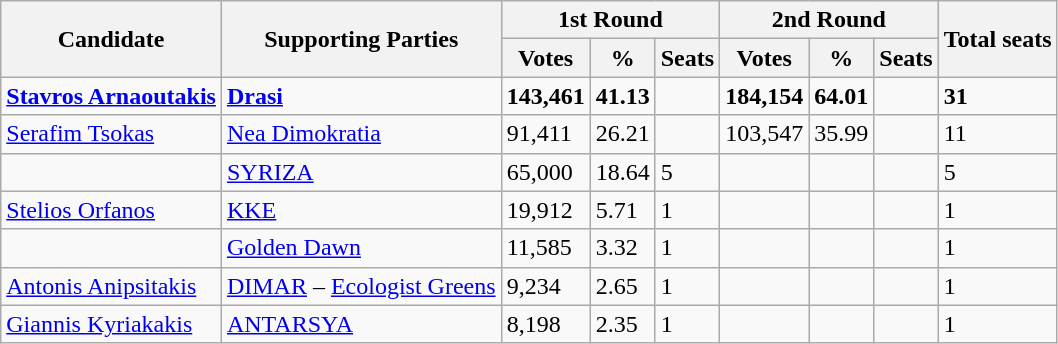<table class=wikitable>
<tr>
<th rowspan=2>Candidate</th>
<th rowspan=2>Supporting Parties</th>
<th colspan=3>1st Round</th>
<th colspan=3>2nd Round</th>
<th rowspan=2>Total seats</th>
</tr>
<tr>
<th>Votes</th>
<th>%</th>
<th>Seats</th>
<th>Votes</th>
<th>%</th>
<th>Seats</th>
</tr>
<tr style="font-weight: bold">
<td><a href='#'>Stavros Arnaoutakis</a></td>
<td><a href='#'>Drasi</a></td>
<td>143,461</td>
<td>41.13</td>
<td></td>
<td>184,154</td>
<td>64.01</td>
<td></td>
<td>31</td>
</tr>
<tr>
<td><a href='#'>Serafim Tsokas</a></td>
<td><a href='#'>Nea Dimokratia</a></td>
<td>91,411</td>
<td>26.21</td>
<td></td>
<td>103,547</td>
<td>35.99</td>
<td></td>
<td>11</td>
</tr>
<tr>
<td></td>
<td><a href='#'>SYRIZA</a></td>
<td>65,000</td>
<td>18.64</td>
<td>5</td>
<td></td>
<td></td>
<td></td>
<td>5</td>
</tr>
<tr>
<td><a href='#'>Stelios Orfanos</a></td>
<td><a href='#'>KKE</a></td>
<td>19,912</td>
<td>5.71</td>
<td>1</td>
<td></td>
<td></td>
<td></td>
<td>1</td>
</tr>
<tr>
<td></td>
<td><a href='#'>Golden Dawn</a></td>
<td>11,585</td>
<td>3.32</td>
<td>1</td>
<td></td>
<td></td>
<td></td>
<td>1</td>
</tr>
<tr>
<td><a href='#'>Antonis Anipsitakis</a></td>
<td><a href='#'>DIMAR</a> – <a href='#'>Ecologist Greens</a></td>
<td>9,234</td>
<td>2.65</td>
<td>1</td>
<td></td>
<td></td>
<td></td>
<td>1</td>
</tr>
<tr>
<td><a href='#'>Giannis Kyriakakis</a></td>
<td><a href='#'>ANTARSYA</a></td>
<td>8,198</td>
<td>2.35</td>
<td>1</td>
<td></td>
<td></td>
<td></td>
<td>1</td>
</tr>
</table>
